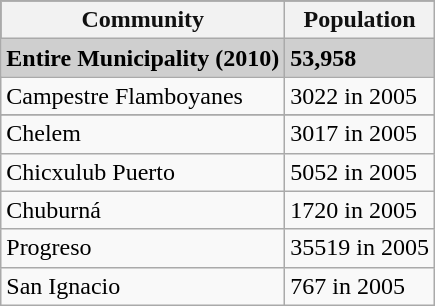<table class="wikitable">
<tr style="background:#111111; color:#111111;">
<th><strong>Community</strong></th>
<th><strong>Population</strong></th>
</tr>
<tr style="background:#CFCFCF;">
<td><strong>Entire Municipality (2010)</strong></td>
<td><strong>53,958</strong></td>
</tr>
<tr>
<td>Campestre Flamboyanes</td>
<td>3022  in 2005</td>
</tr>
<tr>
</tr>
<tr>
<td>Chelem</td>
<td>3017  in 2005</td>
</tr>
<tr>
<td>Chicxulub Puerto</td>
<td>5052 in 2005</td>
</tr>
<tr>
<td>Chuburná</td>
<td>1720  in 2005</td>
</tr>
<tr>
<td>Progreso</td>
<td>35519 in 2005</td>
</tr>
<tr>
<td>San Ignacio</td>
<td>767 in 2005</td>
</tr>
</table>
